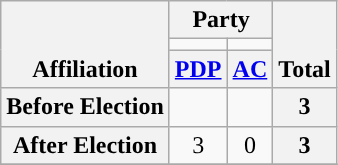<table class=wikitable style="text-align:center">
<tr style="vertical-align:bottom;">
<th rowspan=3>Affiliation</th>
<th colspan=2>Party</th>
<th rowspan=3>Total</th>
</tr>
<tr>
<td style="background-color:"></td>
<td style="background-color:"></td>
</tr>
<tr>
<th><a href='#'>PDP</a></th>
<th><a href='#'>AC</a></th>
</tr>
<tr>
<th>Before Election</th>
<td></td>
<td></td>
<th>3</th>
</tr>
<tr>
<th>After Election</th>
<td>3</td>
<td>0</td>
<th>3</th>
</tr>
<tr>
</tr>
</table>
